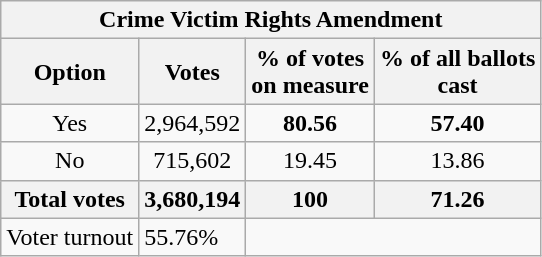<table class="wikitable">
<tr>
<th colspan=4 text align=center>Crime Victim Rights Amendment</th>
</tr>
<tr>
<th>Option</th>
<th>Votes</th>
<th>% of votes<br>on measure</th>
<th>% of all ballots<br>cast</th>
</tr>
<tr>
<td text align=center>Yes</td>
<td text align=center>2,964,592</td>
<td text align=center><strong>80.56</strong></td>
<td text align=center><strong>57.40</strong></td>
</tr>
<tr>
<td text align=center>No</td>
<td text align=center>715,602</td>
<td text align=center>19.45</td>
<td text align=center>13.86</td>
</tr>
<tr>
<th text align=center>Total votes</th>
<th text align=center><strong>3,680,194</strong></th>
<th text align=center><strong>100</strong></th>
<th text align=center><strong>71.26</strong></th>
</tr>
<tr>
<td>Voter turnout</td>
<td>55.76%</td>
</tr>
</table>
